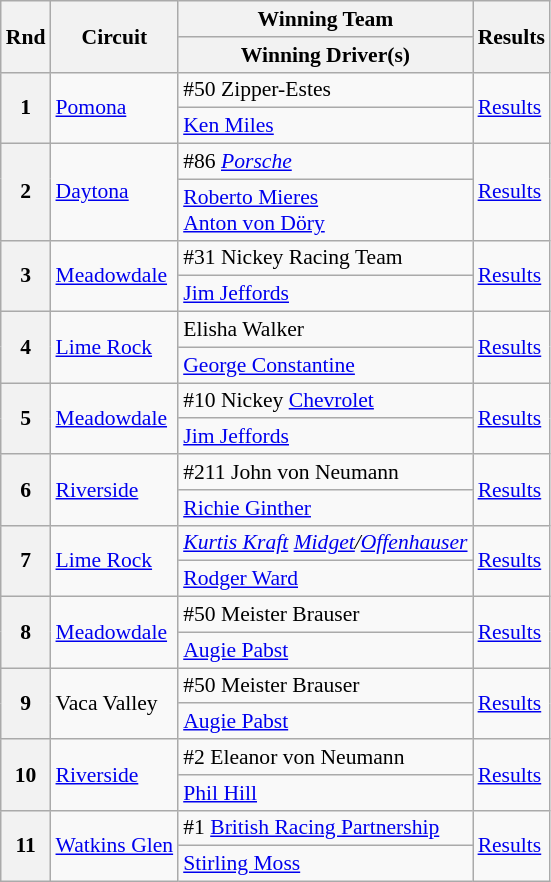<table class="wikitable" style="font-size: 90%;">
<tr>
<th rowspan=2>Rnd</th>
<th rowspan=2>Circuit</th>
<th>Winning Team</th>
<th rowspan=2>Results</th>
</tr>
<tr>
<th>Winning Driver(s)</th>
</tr>
<tr>
<th rowspan=2>1</th>
<td rowspan=2><a href='#'>Pomona</a></td>
<td>#50 Zipper-Estes</td>
<td rowspan=2><a href='#'>Results</a></td>
</tr>
<tr>
<td> <a href='#'>Ken Miles</a></td>
</tr>
<tr>
<th rowspan=2>2</th>
<td rowspan=2><a href='#'>Daytona</a></td>
<td>#86 <em><a href='#'>Porsche</a></em></td>
<td rowspan=2><a href='#'>Results</a></td>
</tr>
<tr>
<td> <a href='#'>Roberto Mieres</a><br> <a href='#'>Anton von Döry</a></td>
</tr>
<tr>
<th rowspan=2>3</th>
<td rowspan=2><a href='#'>Meadowdale</a></td>
<td>#31 Nickey Racing Team</td>
<td rowspan=2><a href='#'>Results</a></td>
</tr>
<tr>
<td> <a href='#'>Jim Jeffords</a></td>
</tr>
<tr>
<th rowspan=2>4</th>
<td rowspan=2><a href='#'>Lime Rock</a></td>
<td>Elisha Walker</td>
<td rowspan=2><a href='#'>Results</a></td>
</tr>
<tr>
<td> <a href='#'>George Constantine</a></td>
</tr>
<tr>
<th rowspan=2>5</th>
<td rowspan=2><a href='#'>Meadowdale</a></td>
<td>#10 Nickey <a href='#'>Chevrolet</a></td>
<td rowspan=2><a href='#'>Results</a></td>
</tr>
<tr>
<td> <a href='#'>Jim Jeffords</a></td>
</tr>
<tr>
<th rowspan=2>6</th>
<td rowspan=2><a href='#'>Riverside</a></td>
<td>#211 John von Neumann</td>
<td rowspan=2><a href='#'>Results</a></td>
</tr>
<tr>
<td> <a href='#'>Richie Ginther</a></td>
</tr>
<tr>
<th rowspan=2>7</th>
<td rowspan=2><a href='#'>Lime Rock</a></td>
<td><em><a href='#'>Kurtis Kraft</a> <a href='#'>Midget</a>/<a href='#'>Offenhauser</a></em></td>
<td rowspan=2><a href='#'>Results</a></td>
</tr>
<tr>
<td> <a href='#'>Rodger Ward</a></td>
</tr>
<tr>
<th rowspan=2>8</th>
<td rowspan=2><a href='#'>Meadowdale</a></td>
<td>#50 Meister Brauser</td>
<td rowspan=2><a href='#'>Results</a></td>
</tr>
<tr>
<td> <a href='#'>Augie Pabst</a></td>
</tr>
<tr>
<th rowspan=2>9</th>
<td rowspan=2>Vaca Valley</td>
<td>#50 Meister Brauser</td>
<td rowspan=2><a href='#'>Results</a></td>
</tr>
<tr>
<td> <a href='#'>Augie Pabst</a></td>
</tr>
<tr>
<th rowspan=2>10</th>
<td rowspan=2><a href='#'>Riverside</a></td>
<td>#2 Eleanor von Neumann</td>
<td rowspan=2><a href='#'>Results</a></td>
</tr>
<tr>
<td> <a href='#'>Phil Hill</a></td>
</tr>
<tr>
<th rowspan=2>11</th>
<td rowspan=2><a href='#'>Watkins Glen</a></td>
<td>#1 <a href='#'>British Racing Partnership</a></td>
<td rowspan=2><a href='#'>Results</a></td>
</tr>
<tr>
<td> <a href='#'>Stirling Moss</a></td>
</tr>
</table>
